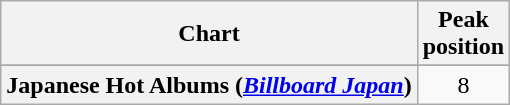<table class="wikitable sortable plainrowheaders" style="text-align:center">
<tr>
<th scope="col">Chart</th>
<th scope="col">Peak<br>position</th>
</tr>
<tr>
</tr>
<tr>
<th scope="row">Japanese Hot Albums (<em><a href='#'>Billboard Japan</a></em>)</th>
<td>8</td>
</tr>
</table>
